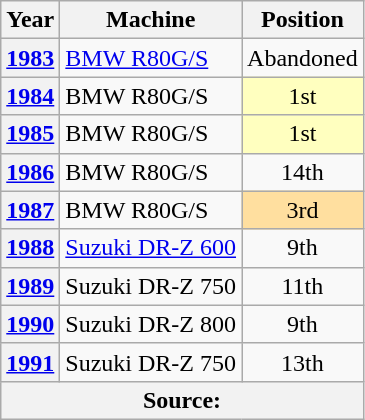<table class="wikitable">
<tr>
<th>Year</th>
<th>Machine</th>
<th>Position</th>
</tr>
<tr>
<th align="center"><a href='#'>1983</a></th>
<td><a href='#'>BMW R80G/S</a></td>
<td align="center">Abandoned</td>
</tr>
<tr>
<th align="center"><a href='#'>1984</a></th>
<td>BMW R80G/S</td>
<td align="center", style="background:#FFFFBF;">1st</td>
</tr>
<tr>
<th align="center"><a href='#'>1985</a></th>
<td>BMW R80G/S</td>
<td align="center", style="background:#FFFFBF;">1st</td>
</tr>
<tr>
<th align="center"><a href='#'>1986</a></th>
<td>BMW R80G/S</td>
<td align="center">14th</td>
</tr>
<tr>
<th align="center"><a href='#'>1987</a></th>
<td>BMW R80G/S</td>
<td align="center", style="background:#FFDF9F;">3rd</td>
</tr>
<tr>
<th align="center"><a href='#'>1988</a></th>
<td><a href='#'>Suzuki DR-Z 600</a></td>
<td align="center">9th</td>
</tr>
<tr>
<th align="center"><a href='#'>1989</a></th>
<td>Suzuki DR-Z 750</td>
<td align="center">11th</td>
</tr>
<tr>
<th align="center"><a href='#'>1990</a></th>
<td>Suzuki DR-Z 800</td>
<td align="center">9th</td>
</tr>
<tr>
<th align="center"><a href='#'>1991</a></th>
<td>Suzuki DR-Z 750</td>
<td align="center">13th</td>
</tr>
<tr>
<th colspan=3>Source:</th>
</tr>
</table>
